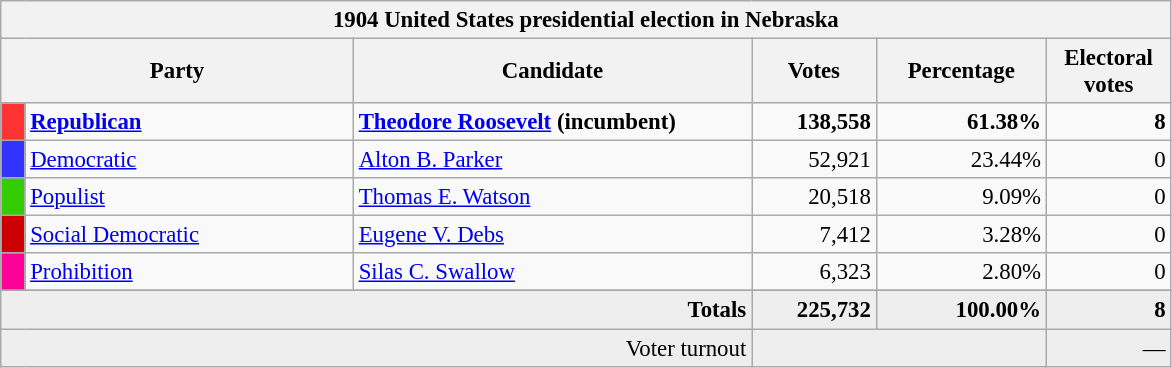<table class="wikitable" style="font-size: 95%;">
<tr>
<th colspan="6">1904 United States presidential election in Nebraska</th>
</tr>
<tr>
<th colspan="2" style="width: 15em">Party</th>
<th style="width: 17em">Candidate</th>
<th style="width: 5em">Votes</th>
<th style="width: 7em">Percentage</th>
<th style="width: 5em">Electoral votes</th>
</tr>
<tr>
<th style="background-color:#FF3333; width: 3px"></th>
<td style="width: 130px"><strong><a href='#'>Republican</a></strong></td>
<td><strong><a href='#'>Theodore Roosevelt</a> (incumbent)</strong></td>
<td align="right"><strong>138,558</strong></td>
<td align="right"><strong>61.38%</strong></td>
<td align="right"><strong>8</strong></td>
</tr>
<tr>
<th style="background-color:#3333FF; width: 3px"></th>
<td style="width: 130px"><a href='#'>Democratic</a></td>
<td><a href='#'>Alton B. Parker</a></td>
<td align="right">52,921</td>
<td align="right">23.44%</td>
<td align="right">0</td>
</tr>
<tr>
<th style="background-color:#3c0; width: 3px"></th>
<td style="width: 130px"><a href='#'>Populist</a></td>
<td><a href='#'>Thomas E. Watson</a></td>
<td align="right">20,518</td>
<td align="right">9.09%</td>
<td align="right">0</td>
</tr>
<tr>
<th style="background-color:#c00; width: 3px"></th>
<td style="width: 130px"><a href='#'>Social Democratic</a></td>
<td><a href='#'>Eugene V. Debs</a></td>
<td align="right">7,412</td>
<td align="right">3.28%</td>
<td align="right">0</td>
</tr>
<tr>
<th style="background-color:#f09; width: 3px"></th>
<td style="width: 130px"><a href='#'>Prohibition</a></td>
<td><a href='#'>Silas C. Swallow</a></td>
<td align="right">6,323</td>
<td align="right">2.80%</td>
<td align="right">0</td>
</tr>
<tr>
</tr>
<tr bgcolor="#EEEEEE">
<td colspan="3" align="right"><strong>Totals</strong></td>
<td align="right"><strong>225,732</strong></td>
<td align="right"><strong>100.00%</strong></td>
<td align="right"><strong>8</strong></td>
</tr>
<tr bgcolor="#EEEEEE">
<td colspan="3" align="right">Voter turnout</td>
<td colspan="2" align="right"></td>
<td align="right">—</td>
</tr>
</table>
